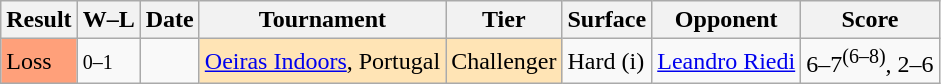<table class="wikitable">
<tr>
<th>Result</th>
<th class="unsortable">W–L</th>
<th>Date</th>
<th>Tournament</th>
<th>Tier</th>
<th>Surface</th>
<th>Opponent</th>
<th class="unsortable">Score</th>
</tr>
<tr>
<td bgcolor=FFA07A>Loss</td>
<td><small>0–1</small></td>
<td><a href='#'></a></td>
<td style="background:moccasin;"><a href='#'>Oeiras Indoors</a>, Portugal</td>
<td style="background:moccasin;">Challenger</td>
<td>Hard (i)</td>
<td> <a href='#'>Leandro Riedi</a></td>
<td>6–7<sup>(6–8)</sup>, 2–6</td>
</tr>
</table>
